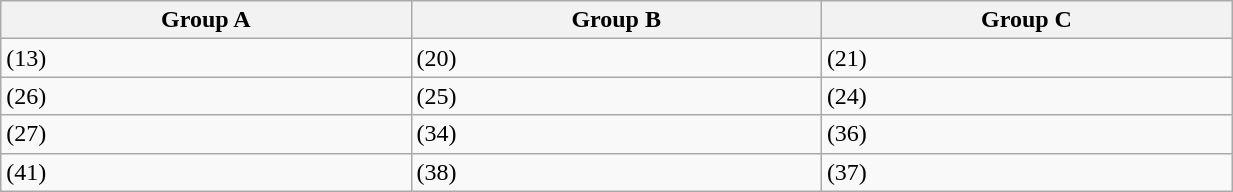<table class="wikitable" width=65%>
<tr>
<th width=33%>Group A</th>
<th width=33%>Group B</th>
<th width=33%>Group C</th>
</tr>
<tr>
<td> (13)</td>
<td> (20)</td>
<td> (21)</td>
</tr>
<tr>
<td> (26)</td>
<td> (25)</td>
<td> (24)</td>
</tr>
<tr>
<td> (27)</td>
<td> (34)</td>
<td> (36)</td>
</tr>
<tr>
<td> (41)</td>
<td> (38)</td>
<td> (37)</td>
</tr>
</table>
